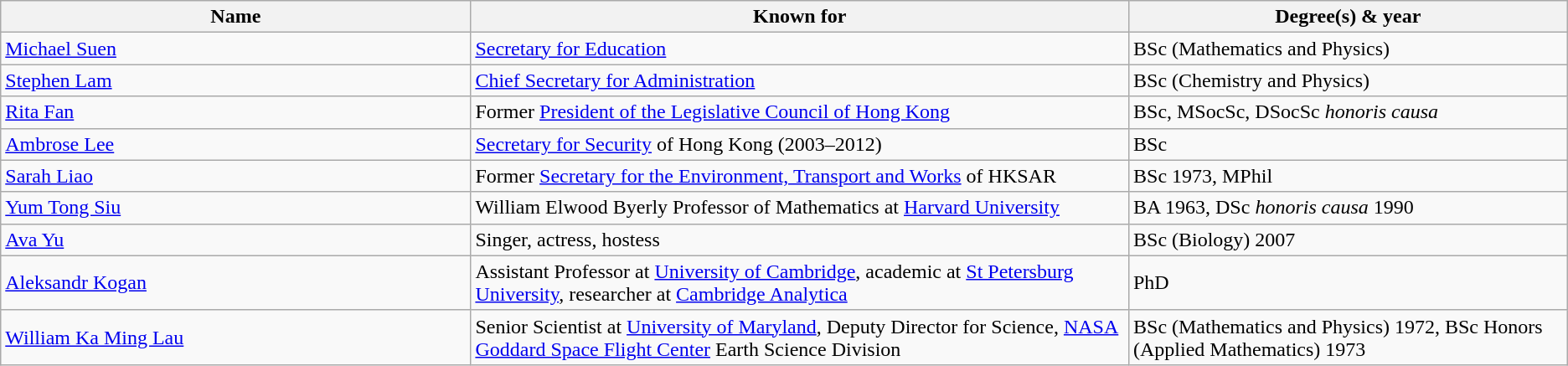<table class="wikitable">
<tr>
<th bgcolor="#e5e5e5" width="30%">Name</th>
<th bgcolor="#e5e5e5" width="42%">Known for</th>
<th bgcolor="#e5e5e5" width="28%">Degree(s) & year</th>
</tr>
<tr>
<td><a href='#'>Michael Suen</a></td>
<td><a href='#'>Secretary for Education</a></td>
<td>BSc (Mathematics and Physics)</td>
</tr>
<tr>
<td><a href='#'>Stephen Lam</a></td>
<td><a href='#'>Chief Secretary for Administration</a></td>
<td>BSc (Chemistry and Physics)</td>
</tr>
<tr>
<td><a href='#'>Rita Fan</a></td>
<td>Former <a href='#'>President of the Legislative Council of Hong Kong</a></td>
<td>BSc, MSocSc, DSocSc <em>honoris causa</em></td>
</tr>
<tr>
<td><a href='#'>Ambrose Lee</a></td>
<td><a href='#'>Secretary for Security</a> of Hong Kong (2003–2012)</td>
<td>BSc</td>
</tr>
<tr>
<td><a href='#'>Sarah Liao</a></td>
<td>Former <a href='#'>Secretary for the Environment, Transport and Works</a> of HKSAR</td>
<td>BSc 1973, MPhil</td>
</tr>
<tr>
<td><a href='#'>Yum Tong Siu</a></td>
<td>William Elwood Byerly Professor of Mathematics at <a href='#'>Harvard University</a></td>
<td>BA 1963, DSc <em>honoris causa</em> 1990</td>
</tr>
<tr>
<td><a href='#'>Ava Yu</a></td>
<td>Singer, actress, hostess</td>
<td>BSc (Biology) 2007</td>
</tr>
<tr>
<td><a href='#'>Aleksandr Kogan</a></td>
<td>Assistant Professor at <a href='#'>University of Cambridge</a>, academic at <a href='#'>St Petersburg University</a>, researcher at <a href='#'>Cambridge Analytica</a></td>
<td>PhD</td>
</tr>
<tr>
<td><a href='#'>William Ka Ming Lau</a></td>
<td>Senior Scientist at <a href='#'>University of Maryland</a>, Deputy Director for Science, <a href='#'>NASA Goddard Space Flight Center</a> Earth Science Division</td>
<td>BSc (Mathematics and Physics) 1972, BSc Honors (Applied Mathematics) 1973</td>
</tr>
</table>
